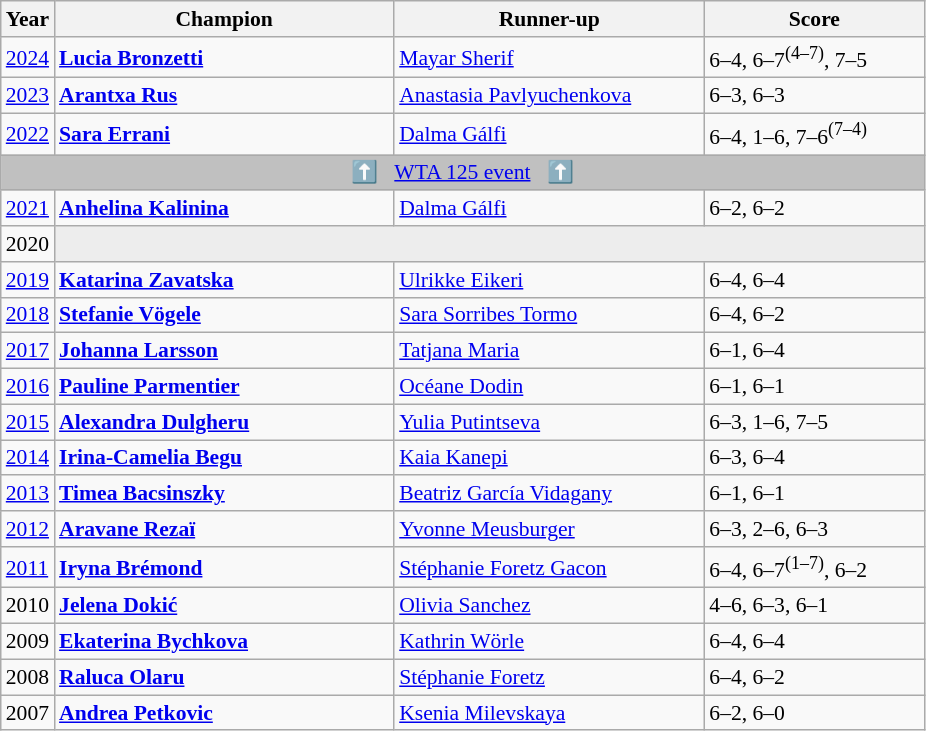<table class="wikitable" style="font-size:90%">
<tr>
<th>Year</th>
<th width="220">Champion</th>
<th width="200">Runner-up</th>
<th width="140">Score</th>
</tr>
<tr>
<td><a href='#'>2024</a></td>
<td> <strong><a href='#'>Lucia Bronzetti</a></strong></td>
<td> <a href='#'>Mayar Sherif</a></td>
<td>6–4, 6–7<sup>(4–7)</sup>, 7–5</td>
</tr>
<tr>
<td><a href='#'>2023</a></td>
<td> <strong><a href='#'>Arantxa Rus</a></strong></td>
<td> <a href='#'>Anastasia Pavlyuchenkova</a></td>
<td>6–3, 6–3</td>
</tr>
<tr>
<td><a href='#'>2022</a></td>
<td> <strong><a href='#'>Sara Errani</a></strong></td>
<td> <a href='#'>Dalma Gálfi</a></td>
<td>6–4, 1–6, 7–6<sup>(7–4)</sup></td>
</tr>
<tr>
<td colspan="4" align="center" bgcolor=silver>⬆️   <a href='#'>WTA 125 event</a>   ⬆️</td>
</tr>
<tr>
<td><a href='#'>2021</a></td>
<td> <strong><a href='#'>Anhelina Kalinina</a></strong></td>
<td> <a href='#'>Dalma Gálfi</a></td>
<td>6–2, 6–2</td>
</tr>
<tr>
<td>2020</td>
<td colspan=3 bgcolor="#ededed"></td>
</tr>
<tr>
<td><a href='#'>2019</a></td>
<td> <strong><a href='#'>Katarina Zavatska</a></strong></td>
<td> <a href='#'>Ulrikke Eikeri</a></td>
<td>6–4, 6–4</td>
</tr>
<tr>
<td><a href='#'>2018</a></td>
<td> <strong><a href='#'>Stefanie Vögele</a></strong></td>
<td> <a href='#'>Sara Sorribes Tormo</a></td>
<td>6–4, 6–2</td>
</tr>
<tr>
<td><a href='#'>2017</a></td>
<td> <strong><a href='#'>Johanna Larsson</a></strong></td>
<td> <a href='#'>Tatjana Maria</a></td>
<td>6–1, 6–4</td>
</tr>
<tr>
<td><a href='#'>2016</a></td>
<td> <strong><a href='#'>Pauline Parmentier</a></strong></td>
<td> <a href='#'>Océane Dodin</a></td>
<td>6–1, 6–1</td>
</tr>
<tr>
<td><a href='#'>2015</a></td>
<td> <strong><a href='#'>Alexandra Dulgheru</a></strong></td>
<td> <a href='#'>Yulia Putintseva</a></td>
<td>6–3, 1–6, 7–5</td>
</tr>
<tr>
<td><a href='#'>2014</a></td>
<td> <strong><a href='#'>Irina-Camelia Begu</a></strong></td>
<td> <a href='#'>Kaia Kanepi</a></td>
<td>6–3, 6–4</td>
</tr>
<tr>
<td><a href='#'>2013</a></td>
<td> <strong><a href='#'>Timea Bacsinszky</a></strong></td>
<td> <a href='#'>Beatriz García Vidagany</a></td>
<td>6–1, 6–1</td>
</tr>
<tr>
<td><a href='#'>2012</a></td>
<td> <strong><a href='#'>Aravane Rezaï</a></strong></td>
<td> <a href='#'>Yvonne Meusburger</a></td>
<td>6–3, 2–6, 6–3</td>
</tr>
<tr>
<td><a href='#'>2011</a></td>
<td> <strong><a href='#'>Iryna Brémond</a></strong></td>
<td> <a href='#'>Stéphanie Foretz Gacon</a></td>
<td>6–4, 6–7<sup>(1–7)</sup>, 6–2</td>
</tr>
<tr>
<td>2010</td>
<td> <strong><a href='#'>Jelena Dokić</a></strong></td>
<td> <a href='#'>Olivia Sanchez</a></td>
<td>4–6, 6–3, 6–1</td>
</tr>
<tr>
<td>2009</td>
<td> <strong><a href='#'>Ekaterina Bychkova</a></strong></td>
<td> <a href='#'>Kathrin Wörle</a></td>
<td>6–4, 6–4</td>
</tr>
<tr>
<td>2008</td>
<td> <strong><a href='#'>Raluca Olaru</a></strong></td>
<td> <a href='#'>Stéphanie Foretz</a></td>
<td>6–4, 6–2</td>
</tr>
<tr>
<td>2007</td>
<td> <strong><a href='#'>Andrea Petkovic</a></strong></td>
<td> <a href='#'>Ksenia Milevskaya</a></td>
<td>6–2, 6–0</td>
</tr>
</table>
